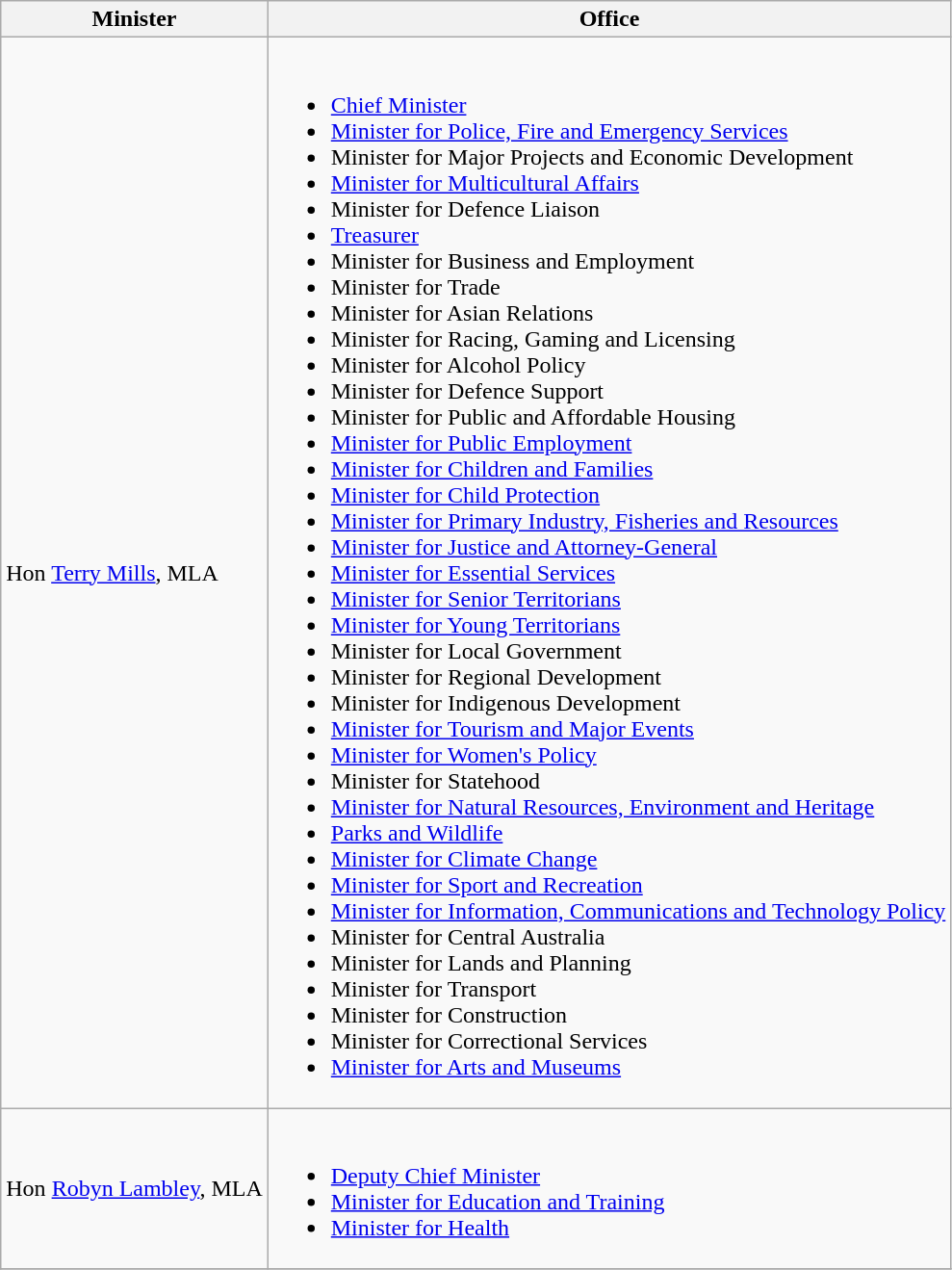<table class="wikitable">
<tr>
<th>Minister</th>
<th>Office</th>
</tr>
<tr>
<td>Hon <a href='#'>Terry Mills</a>, MLA</td>
<td><br><ul><li><a href='#'>Chief Minister</a></li><li><a href='#'>Minister for Police, Fire and Emergency Services</a></li><li>Minister for Major Projects and Economic Development</li><li><a href='#'>Minister for Multicultural Affairs</a></li><li>Minister for Defence Liaison</li><li><a href='#'>Treasurer</a></li><li>Minister for Business and Employment</li><li>Minister for Trade</li><li>Minister for Asian Relations</li><li>Minister for Racing, Gaming and Licensing</li><li>Minister for Alcohol Policy</li><li>Minister for Defence Support</li><li>Minister for Public and Affordable Housing</li><li><a href='#'>Minister for Public Employment</a></li><li><a href='#'>Minister for Children and Families</a></li><li><a href='#'>Minister for Child Protection</a></li><li><a href='#'>Minister for Primary Industry, Fisheries and Resources</a></li><li><a href='#'>Minister for Justice and Attorney-General</a></li><li><a href='#'>Minister for Essential Services</a></li><li><a href='#'>Minister for Senior Territorians</a></li><li><a href='#'>Minister for Young Territorians</a></li><li>Minister for Local Government</li><li>Minister for Regional Development</li><li>Minister for Indigenous Development</li><li><a href='#'>Minister for Tourism and Major Events</a></li><li><a href='#'>Minister for Women's Policy</a></li><li>Minister for Statehood</li><li><a href='#'>Minister for Natural Resources, Environment and Heritage</a></li><li><a href='#'>Parks and Wildlife</a></li><li><a href='#'>Minister for Climate Change</a></li><li><a href='#'>Minister for Sport and Recreation</a></li><li><a href='#'>Minister for Information, Communications and Technology Policy</a></li><li>Minister for Central Australia</li><li>Minister for Lands and Planning</li><li>Minister for Transport</li><li>Minister for Construction</li><li>Minister for Correctional Services</li><li><a href='#'>Minister for Arts and Museums</a></li></ul></td>
</tr>
<tr>
<td>Hon <a href='#'>Robyn Lambley</a>, MLA</td>
<td><br><ul><li><a href='#'>Deputy Chief Minister</a></li><li><a href='#'>Minister for Education and Training</a></li><li><a href='#'>Minister for Health</a></li></ul></td>
</tr>
<tr>
</tr>
</table>
